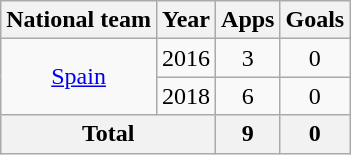<table class="wikitable" style="text-align: center;">
<tr>
<th>National team</th>
<th>Year</th>
<th>Apps</th>
<th>Goals</th>
</tr>
<tr>
<td rowspan=2><a href='#'>Spain</a></td>
<td>2016</td>
<td>3</td>
<td>0</td>
</tr>
<tr>
<td>2018</td>
<td>6</td>
<td>0</td>
</tr>
<tr>
<th colspan=2>Total</th>
<th>9</th>
<th>0</th>
</tr>
</table>
